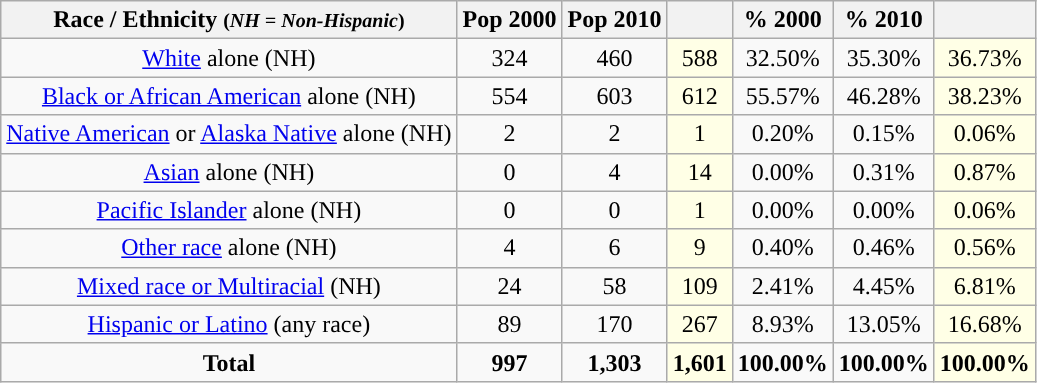<table class="wikitable"  style="text-align:center;">
<tr>
<th>Race / Ethnicity <small>(<em>NH = Non-Hispanic</em>)</small></th>
<th>Pop 2000</th>
<th>Pop 2010</th>
<th></th>
<th>% 2000</th>
<th>% 2010</th>
<th></th>
</tr>
<tr>
<td><a href='#'>White</a> alone (NH)</td>
<td>324</td>
<td>460</td>
<td style='background: #ffffe6;'>588</td>
<td>32.50%</td>
<td>35.30%</td>
<td style='background: #ffffe6;'>36.73%</td>
</tr>
<tr>
<td><a href='#'>Black or African American</a> alone (NH)</td>
<td>554</td>
<td>603</td>
<td style='background: #ffffe6;'>612</td>
<td>55.57%</td>
<td>46.28%</td>
<td style='background: #ffffe6;'>38.23%</td>
</tr>
<tr>
<td><a href='#'>Native American</a> or <a href='#'>Alaska Native</a> alone (NH)</td>
<td>2</td>
<td>2</td>
<td style='background: #ffffe6;'>1</td>
<td>0.20%</td>
<td>0.15%</td>
<td style='background: #ffffe6;'>0.06%</td>
</tr>
<tr>
<td><a href='#'>Asian</a> alone (NH)</td>
<td>0</td>
<td>4</td>
<td style='background: #ffffe6;'>14</td>
<td>0.00%</td>
<td>0.31%</td>
<td style='background: #ffffe6;'>0.87%</td>
</tr>
<tr>
<td><a href='#'>Pacific Islander</a> alone (NH)</td>
<td>0</td>
<td>0</td>
<td style='background: #ffffe6;'>1</td>
<td>0.00%</td>
<td>0.00%</td>
<td style='background: #ffffe6;'>0.06%</td>
</tr>
<tr>
<td><a href='#'>Other race</a> alone (NH)</td>
<td>4</td>
<td>6</td>
<td style='background: #ffffe6;'>9</td>
<td>0.40%</td>
<td>0.46%</td>
<td style='background: #ffffe6;'>0.56%</td>
</tr>
<tr>
<td><a href='#'>Mixed race or Multiracial</a> (NH)</td>
<td>24</td>
<td>58</td>
<td style='background: #ffffe6;'>109</td>
<td>2.41%</td>
<td>4.45%</td>
<td style='background: #ffffe6;'>6.81%</td>
</tr>
<tr>
<td><a href='#'>Hispanic or Latino</a> (any race)</td>
<td>89</td>
<td>170</td>
<td style='background: #ffffe6;'>267</td>
<td>8.93%</td>
<td>13.05%</td>
<td style='background: #ffffe6;'>16.68%</td>
</tr>
<tr>
<td><strong>Total</strong></td>
<td><strong>997</strong></td>
<td><strong>1,303</strong></td>
<td style='background: #ffffe6;'><strong>1,601</strong></td>
<td><strong>100.00%</strong></td>
<td><strong>100.00%</strong></td>
<td style='background: #ffffe6;'><strong>100.00%</strong></td>
</tr>
</table>
